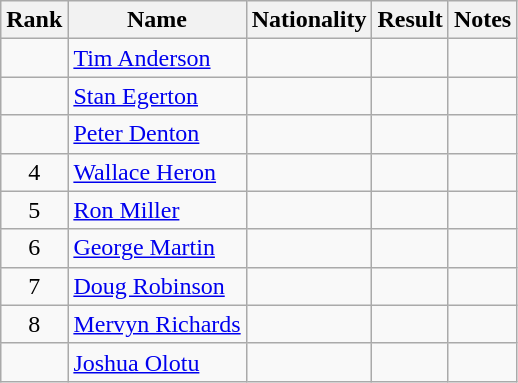<table class="wikitable sortable" style=" text-align:center">
<tr>
<th>Rank</th>
<th>Name</th>
<th>Nationality</th>
<th>Result</th>
<th>Notes</th>
</tr>
<tr>
<td></td>
<td align=left><a href='#'>Tim Anderson</a></td>
<td align=left></td>
<td></td>
<td></td>
</tr>
<tr>
<td></td>
<td align=left><a href='#'>Stan Egerton</a></td>
<td align=left></td>
<td></td>
<td></td>
</tr>
<tr>
<td></td>
<td align=left><a href='#'>Peter Denton</a></td>
<td align=left></td>
<td></td>
<td></td>
</tr>
<tr>
<td>4</td>
<td align=left><a href='#'>Wallace Heron</a></td>
<td align=left></td>
<td></td>
<td></td>
</tr>
<tr>
<td>5</td>
<td align=left><a href='#'>Ron Miller</a></td>
<td align=left></td>
<td></td>
<td></td>
</tr>
<tr>
<td>6</td>
<td align=left><a href='#'>George Martin</a></td>
<td align=left></td>
<td></td>
<td></td>
</tr>
<tr>
<td>7</td>
<td align=left><a href='#'>Doug Robinson</a></td>
<td align=left></td>
<td></td>
<td></td>
</tr>
<tr>
<td>8</td>
<td align=left><a href='#'>Mervyn Richards</a></td>
<td align=left></td>
<td></td>
<td></td>
</tr>
<tr>
<td></td>
<td align=left><a href='#'>Joshua Olotu</a></td>
<td align=left></td>
<td></td>
<td></td>
</tr>
</table>
